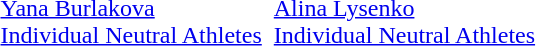<table>
<tr>
<td><br></td>
<td></td>
<td></td>
<td></td>
</tr>
<tr>
<td><br></td>
<td></td>
<td></td>
<td></td>
</tr>
<tr>
<td><br></td>
<td></td>
<td></td>
<td></td>
</tr>
<tr>
<td><br></td>
<td></td>
<td></td>
<td></td>
</tr>
<tr>
<td><br></td>
<td></td>
<td></td>
<td></td>
</tr>
<tr>
<td><br></td>
<td></td>
<td></td>
<td></td>
</tr>
<tr>
<td><br></td>
<td></td>
<td></td>
<td></td>
</tr>
<tr>
<td><br></td>
<td></td>
<td></td>
<td></td>
</tr>
<tr>
<td><br></td>
<td></td>
<td></td>
<td></td>
</tr>
<tr>
<td><br></td>
<td></td>
<td></td>
<td></td>
</tr>
<tr>
<td><br></td>
<td></td>
<td></td>
<td></td>
</tr>
<tr>
<td><br></td>
<td></td>
<td></td>
<td></td>
</tr>
<tr>
<td><br></td>
<td></td>
<td></td>
<td></td>
</tr>
<tr>
<td><br></td>
<td></td>
<td></td>
<td></td>
</tr>
<tr>
<td><br></td>
<td></td>
<td></td>
<td></td>
</tr>
<tr>
<td><br></td>
<td><a href='#'>Yana Burlakova</a><br><a href='#'>Individual Neutral Athletes</a></td>
<td></td>
<td><a href='#'>Alina Lysenko</a><br><a href='#'>Individual Neutral Athletes</a></td>
</tr>
</table>
